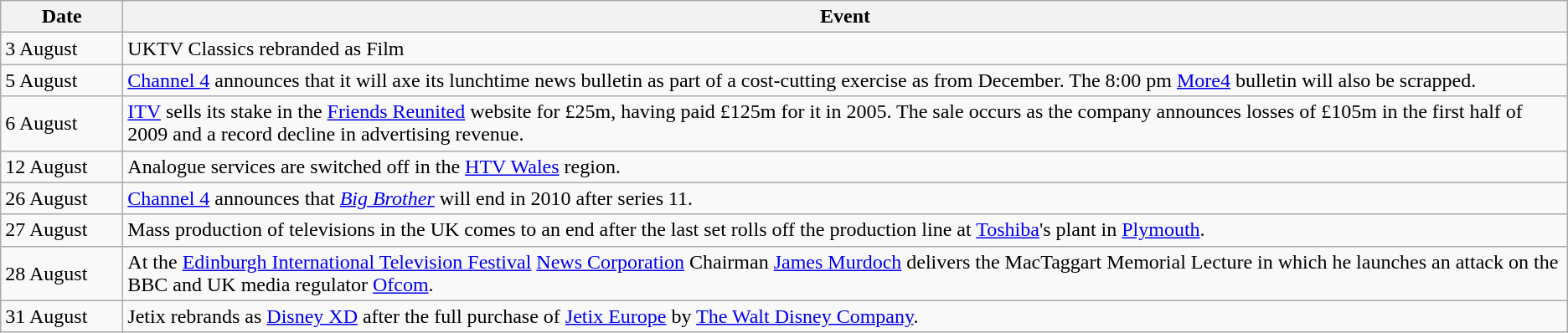<table class="wikitable">
<tr>
<th width=90>Date</th>
<th>Event</th>
</tr>
<tr>
<td>3 August</td>
<td>UKTV Classics rebranded as Film</td>
</tr>
<tr>
<td>5 August</td>
<td><a href='#'>Channel 4</a> announces that it will axe its lunchtime news bulletin as part of a cost-cutting exercise as from December. The 8:00 pm <a href='#'>More4</a> bulletin will also be scrapped.</td>
</tr>
<tr>
<td>6 August</td>
<td><a href='#'>ITV</a> sells its stake in the <a href='#'>Friends Reunited</a> website for £25m, having paid £125m for it in 2005. The sale occurs as the company announces losses of £105m in the first half of 2009 and a record decline in advertising revenue.</td>
</tr>
<tr>
<td>12 August</td>
<td>Analogue services are switched off in the <a href='#'>HTV Wales</a> region.</td>
</tr>
<tr>
<td>26 August</td>
<td><a href='#'>Channel 4</a> announces that <em><a href='#'>Big Brother</a></em> will end in 2010 after series 11.</td>
</tr>
<tr>
<td>27 August</td>
<td>Mass production of televisions in the UK comes to an end after the last set rolls off the production line at <a href='#'>Toshiba</a>'s plant in <a href='#'>Plymouth</a>.</td>
</tr>
<tr>
<td>28 August</td>
<td>At the <a href='#'>Edinburgh International Television Festival</a> <a href='#'>News Corporation</a> Chairman <a href='#'>James Murdoch</a> delivers the MacTaggart Memorial Lecture in which he launches an attack on the BBC and UK media regulator <a href='#'>Ofcom</a>.</td>
</tr>
<tr>
<td>31 August</td>
<td>Jetix rebrands as <a href='#'>Disney XD</a> after the full purchase of <a href='#'>Jetix Europe</a> by <a href='#'>The Walt Disney Company</a>.</td>
</tr>
</table>
